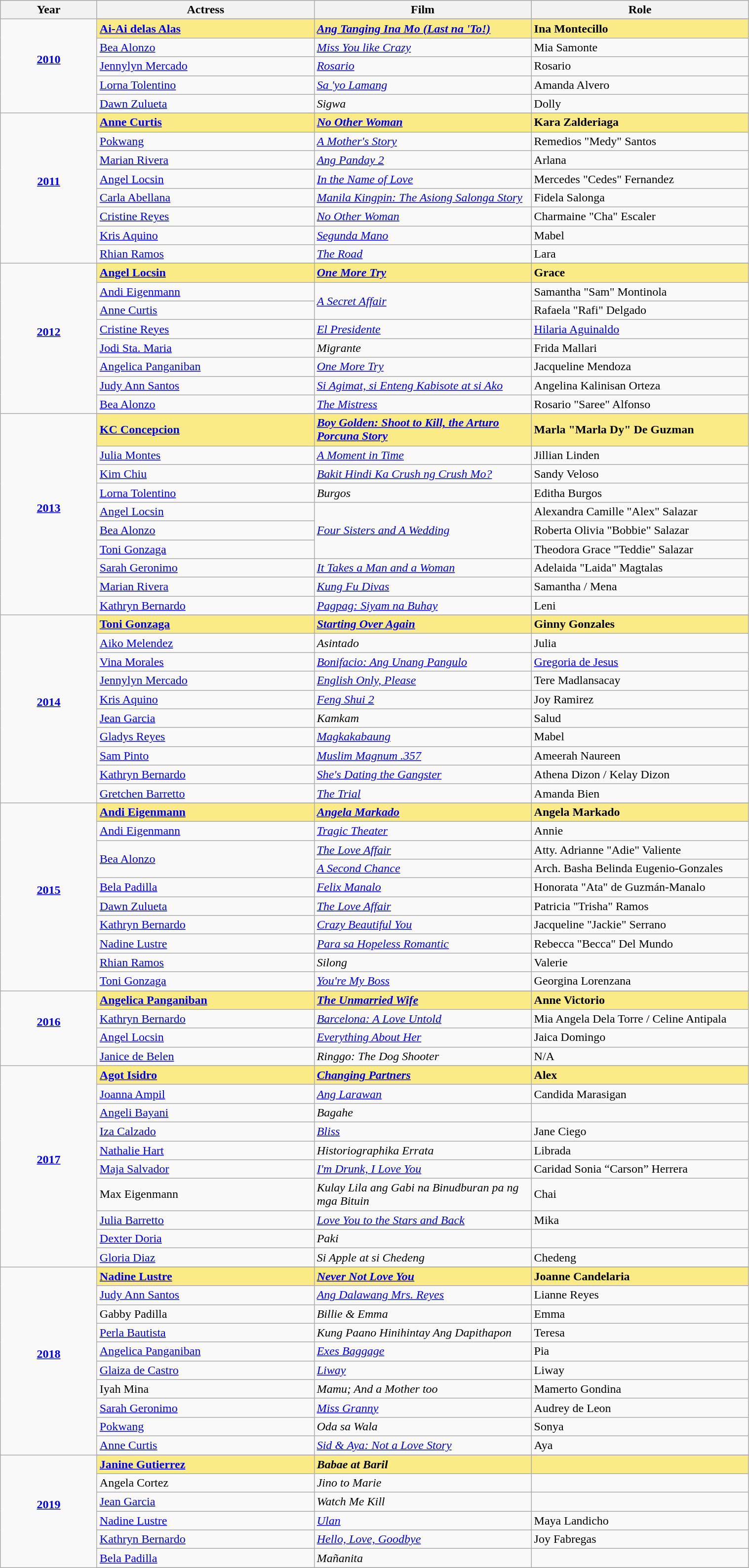<table class="wikitable" style="width:80%">
<tr bgcolor="#bebebe">
<th width="8%">Year</th>
<th width="18%">Actress</th>
<th width="18%">Film</th>
<th width="18%">Role</th>
</tr>
<tr>
<td rowspan=6 style="text-align:center"><strong><a href='#'>2010</a></strong><br> <br></td>
</tr>
<tr style="background:#FAEB86">
<td><strong><a href='#'>Ai-Ai delas Alas</a></strong> </td>
<td><strong><em><a href='#'>Ang Tanging Ina Mo (Last na 'To!)</a></em></strong></td>
<td><strong>Ina Montecillo</strong></td>
</tr>
<tr>
<td><a href='#'>Bea Alonzo</a></td>
<td><em><a href='#'>Miss You like Crazy</a></em></td>
<td>Mia Samonte</td>
</tr>
<tr>
<td><a href='#'>Jennylyn Mercado</a></td>
<td><em><a href='#'>Rosario</a></em></td>
<td>Rosario</td>
</tr>
<tr>
<td><a href='#'>Lorna Tolentino</a></td>
<td><em><a href='#'>Sa 'yo Lamang</a></em></td>
<td>Amanda Alvero</td>
</tr>
<tr>
<td><a href='#'>Dawn Zulueta</a></td>
<td><em>Sigwa</em></td>
<td>Dolly</td>
</tr>
<tr>
<td rowspan=9 style="text-align:center"><strong><a href='#'>2011</a></strong><br> <br></td>
</tr>
<tr style="background:#FAEB86">
<td><strong><a href='#'>Anne Curtis</a></strong> </td>
<td><strong><em><a href='#'>No Other Woman</a></em></strong></td>
<td><strong>Kara Zalderiaga</strong></td>
</tr>
<tr>
<td><a href='#'>Pokwang</a></td>
<td><em><a href='#'>A Mother's Story</a></em></td>
<td>Remedios "Medy" Santos</td>
</tr>
<tr>
<td><a href='#'>Marian Rivera</a></td>
<td><em><a href='#'>Ang Panday 2</a></em></td>
<td>Arlana</td>
</tr>
<tr>
<td><a href='#'>Angel Locsin</a></td>
<td><em><a href='#'>In the Name of Love</a></em></td>
<td>Mercedes "Cedes" Fernandez</td>
</tr>
<tr>
<td><a href='#'>Carla Abellana</a></td>
<td><em><a href='#'>Manila Kingpin: The Asiong Salonga Story</a></em></td>
<td>Fidela Salonga</td>
</tr>
<tr>
<td><a href='#'>Cristine Reyes</a></td>
<td><em><a href='#'>No Other Woman</a></em></td>
<td>Charmaine "Cha" Escaler</td>
</tr>
<tr>
<td><a href='#'>Kris Aquino</a></td>
<td><em><a href='#'>Segunda Mano</a></em></td>
<td>Mabel</td>
</tr>
<tr>
<td><a href='#'>Rhian Ramos</a></td>
<td><em><a href='#'>The Road</a></em></td>
<td>Lara</td>
</tr>
<tr>
<td rowspan=9 style="text-align:center"><strong><a href='#'>2012</a></strong><br> <br></td>
</tr>
<tr style="background:#FAEB86">
<td><strong><a href='#'>Angel Locsin</a></strong> </td>
<td><strong><em><a href='#'>One More Try</a></em></strong></td>
<td><strong>Grace</strong></td>
</tr>
<tr>
<td><a href='#'>Andi Eigenmann</a></td>
<td rowspan=2><em><a href='#'>A Secret Affair</a></em></td>
<td>Samantha "Sam" Montinola</td>
</tr>
<tr>
<td><a href='#'>Anne Curtis</a></td>
<td>Rafaela "Rafi" Delgado</td>
</tr>
<tr>
<td><a href='#'>Cristine Reyes</a></td>
<td><em><a href='#'>El Presidente</a></em></td>
<td><a href='#'>Hilaria Aguinaldo</a></td>
</tr>
<tr>
<td><a href='#'>Jodi Sta. Maria</a></td>
<td><em>Migrante</em></td>
<td>Frida Mallari</td>
</tr>
<tr>
<td><a href='#'>Angelica Panganiban</a></td>
<td><em><a href='#'>One More Try</a></em></td>
<td>Jacqueline Mendoza</td>
</tr>
<tr>
<td><a href='#'>Judy Ann Santos</a></td>
<td><em><a href='#'>Si Agimat, si Enteng Kabisote at si Ako</a></em></td>
<td>Angelina Kalinisan Orteza</td>
</tr>
<tr>
<td><a href='#'>Bea Alonzo</a></td>
<td><em><a href='#'>The Mistress</a></em></td>
<td>Rosario "Saree" Alfonso</td>
</tr>
<tr>
<td rowspan=11 style="text-align:center"><strong><a href='#'>2013</a></strong><br> <br></td>
</tr>
<tr style="background:#FAEB86">
<td><strong><a href='#'>KC Concepcion</a></strong> </td>
<td><strong><em><a href='#'>Boy Golden: Shoot to Kill, the Arturo Porcuna Story</a></em></strong></td>
<td><strong>Marla "Marla Dy" De Guzman</strong></td>
</tr>
<tr>
<td><a href='#'>Julia Montes</a></td>
<td><em><a href='#'>A Moment in Time</a></em></td>
<td>Jillian Linden</td>
</tr>
<tr>
<td><a href='#'>Kim Chiu</a></td>
<td><em><a href='#'>Bakit Hindi Ka Crush ng Crush Mo?</a></em></td>
<td>Sandy Veloso</td>
</tr>
<tr>
<td><a href='#'>Lorna Tolentino</a></td>
<td><em>Burgos</em></td>
<td>Editha Burgos</td>
</tr>
<tr>
<td><a href='#'>Angel Locsin</a></td>
<td rowspan=3><em><a href='#'>Four Sisters and A Wedding</a></em></td>
<td>Alexandra Camille "Alex" Salazar</td>
</tr>
<tr>
<td><a href='#'>Bea Alonzo</a></td>
<td>Roberta Olivia "Bobbie" Salazar</td>
</tr>
<tr>
<td><a href='#'>Toni Gonzaga</a></td>
<td>Theodora Grace "Teddie" Salazar</td>
</tr>
<tr>
<td><a href='#'>Sarah Geronimo</a></td>
<td><em><a href='#'>It Takes a Man and a Woman</a></em></td>
<td>Adelaida "Laida" Magtalas</td>
</tr>
<tr>
<td><a href='#'>Marian Rivera</a></td>
<td><em><a href='#'>Kung Fu Divas</a></em></td>
<td>Samantha / Mena</td>
</tr>
<tr>
<td><a href='#'>Kathryn Bernardo</a></td>
<td><em><a href='#'>Pagpag: Siyam na Buhay</a></em></td>
<td>Leni</td>
</tr>
<tr>
<td rowspan=11 style="text-align:center"><strong><a href='#'>2014</a></strong><br> <br></td>
</tr>
<tr style="background:#FAEB86">
<td><strong><a href='#'>Toni Gonzaga</a></strong> </td>
<td><strong><em><a href='#'>Starting Over Again</a></em></strong></td>
<td><strong>Ginny Gonzales</strong></td>
</tr>
<tr>
<td><a href='#'>Aiko Melendez</a></td>
<td><em>Asintado</em></td>
<td>Julia</td>
</tr>
<tr>
<td><a href='#'>Vina Morales</a></td>
<td><em><a href='#'>Bonifacio: Ang Unang Pangulo</a></em></td>
<td><a href='#'>Gregoria de Jesus</a></td>
</tr>
<tr>
<td><a href='#'>Jennylyn Mercado</a></td>
<td><em><a href='#'>English Only, Please</a></em></td>
<td>Tere Madlansacay</td>
</tr>
<tr>
<td><a href='#'>Kris Aquino</a></td>
<td><em><a href='#'>Feng Shui 2</a></em></td>
<td>Joy Ramirez</td>
</tr>
<tr>
<td><a href='#'>Jean Garcia</a></td>
<td><em>Kamkam</em></td>
<td>Salud</td>
</tr>
<tr>
<td><a href='#'>Gladys Reyes</a></td>
<td><em><a href='#'>Magkakabaung</a></em></td>
<td>Mabel</td>
</tr>
<tr>
<td><a href='#'>Sam Pinto</a></td>
<td><em><a href='#'>Muslim Magnum .357</a></em></td>
<td>Ameerah Naureen</td>
</tr>
<tr>
<td><a href='#'>Kathryn Bernardo</a></td>
<td><em><a href='#'>She's Dating the Gangster</a></em></td>
<td>Athena Dizon / Kelay Dizon</td>
</tr>
<tr>
<td><a href='#'>Gretchen Barretto</a></td>
<td><em><a href='#'>The Trial</a></em></td>
<td>Amanda Bien</td>
</tr>
<tr>
<td rowspan=11 style="text-align:center"><strong><a href='#'>2015</a></strong><br> <br></td>
</tr>
<tr style="background:#FAEB86">
<td><strong><a href='#'>Andi Eigenmann</a></strong> </td>
<td><strong><em><a href='#'>Angela Markado</a></em></strong></td>
<td><strong>Angela Markado</strong></td>
</tr>
<tr>
<td><a href='#'>Andi Eigenmann</a></td>
<td><em><a href='#'>Tragic Theater</a></em></td>
<td>Annie</td>
</tr>
<tr>
<td rowspan="2"><a href='#'>Bea Alonzo</a></td>
<td><em><a href='#'>The Love Affair</a></em></td>
<td>Atty. Adrianne "Adie" Valiente</td>
</tr>
<tr>
<td><em><a href='#'>A Second Chance</a></em></td>
<td>Arch. Basha Belinda Eugenio-Gonzales</td>
</tr>
<tr>
<td><a href='#'>Bela Padilla</a></td>
<td><em><a href='#'>Felix Manalo</a></em></td>
<td>Honorata "Ata" de Guzmán-Manalo</td>
</tr>
<tr>
<td><a href='#'>Dawn Zulueta</a></td>
<td><em><a href='#'>The Love Affair</a></em></td>
<td>Patricia "Trisha" Ramos</td>
</tr>
<tr>
<td><a href='#'>Kathryn Bernardo</a></td>
<td><em><a href='#'>Crazy Beautiful You</a></em></td>
<td>Jacqueline "Jackie" Serrano</td>
</tr>
<tr>
<td><a href='#'>Nadine Lustre</a></td>
<td><em><a href='#'>Para sa Hopeless Romantic</a></em></td>
<td>Rebecca "Becca" Del Mundo</td>
</tr>
<tr>
<td><a href='#'>Rhian Ramos</a></td>
<td><em>Silong</em></td>
<td>Valerie</td>
</tr>
<tr>
<td><a href='#'>Toni Gonzaga</a></td>
<td><em><a href='#'>You're My Boss</a></em></td>
<td>Georgina Lorenzana</td>
</tr>
<tr>
<td rowspan=5 style="text-align:center"><strong><a href='#'>2016</a></strong><br> <br></td>
</tr>
<tr style="background:#FAEB86">
<td><strong><a href='#'>Angelica Panganiban</a></strong> </td>
<td><strong><em><a href='#'>The Unmarried Wife</a></em></strong></td>
<td><strong>Anne Victorio</strong></td>
</tr>
<tr>
<td><a href='#'>Kathryn Bernardo</a></td>
<td><em><a href='#'>Barcelona: A Love Untold</a></em></td>
<td>Mia Angela Dela Torre / Celine Antipala</td>
</tr>
<tr>
<td><a href='#'>Angel Locsin</a></td>
<td><em><a href='#'>Everything About Her</a></em></td>
<td>Jaica Domingo</td>
</tr>
<tr>
<td><a href='#'>Janice de Belen</a></td>
<td><em>Ringgo: The Dog Shooter</em></td>
<td>N/A</td>
</tr>
<tr>
<td rowspan=11 style="text-align:center"><strong><a href='#'>2017</a></strong><br> <br></td>
</tr>
<tr style="background:#FAEB86">
<td><strong><a href='#'>Agot Isidro</a></strong> </td>
<td><strong><em><a href='#'>Changing Partners</a></em></strong></td>
<td><strong>Alex</strong></td>
</tr>
<tr>
<td><a href='#'>Joanna Ampil</a></td>
<td><em><a href='#'>Ang Larawan</a></em></td>
<td>Candida Marasigan</td>
</tr>
<tr>
<td><a href='#'>Angeli Bayani</a></td>
<td><em>Bagahe</em></td>
<td></td>
</tr>
<tr>
<td><a href='#'>Iza Calzado</a></td>
<td><em><a href='#'>Bliss</a></em></td>
<td>Jane Ciego</td>
</tr>
<tr>
<td><a href='#'>Nathalie Hart</a></td>
<td><em>Historiographika Errata</em></td>
<td>Librada</td>
</tr>
<tr>
<td><a href='#'>Maja Salvador</a></td>
<td><em><a href='#'>I'm Drunk, I Love You</a></em></td>
<td>Caridad Sonia “Carson” Herrera</td>
</tr>
<tr>
<td>Max Eigenmann</td>
<td><em>Kulay Lila ang Gabi na Binudburan pa ng mga Bituin</em></td>
<td>Chai</td>
</tr>
<tr>
<td><a href='#'>Julia Barretto</a></td>
<td><em><a href='#'>Love You to the Stars and Back</a></em></td>
<td>Mika</td>
</tr>
<tr>
<td><a href='#'>Dexter Doria</a></td>
<td><em>Paki</em></td>
<td></td>
</tr>
<tr>
<td><a href='#'>Gloria Diaz</a></td>
<td><em>Si Apple at si Chedeng</em></td>
<td>Chedeng</td>
</tr>
<tr>
<td rowspan=11 style="text-align:center"><strong><a href='#'>2018</a></strong><br> <br></td>
</tr>
<tr style="background:#FAEB86">
<td><strong><a href='#'>Nadine Lustre</a></strong> </td>
<td><strong><em><a href='#'>Never Not Love You</a></em></strong></td>
<td><strong>Joanne Candelaria</strong></td>
</tr>
<tr>
<td><a href='#'>Judy Ann Santos</a></td>
<td><em><a href='#'>Ang Dalawang Mrs. Reyes</a></em></td>
<td>Lianne Reyes</td>
</tr>
<tr>
<td>Gabby Padilla</td>
<td><em>Billie & Emma</em></td>
<td>Emma</td>
</tr>
<tr>
<td><a href='#'>Perla Bautista</a></td>
<td><em>Kung Paano Hinihintay Ang Dapithapon</em></td>
<td>Teresa</td>
</tr>
<tr>
<td><a href='#'>Angelica Panganiban</a></td>
<td><em><a href='#'>Exes Baggage</a></em></td>
<td>Pia</td>
</tr>
<tr>
<td><a href='#'>Glaiza de Castro</a></td>
<td><em><a href='#'>Liway</a></em></td>
<td>Liway</td>
</tr>
<tr>
<td>Iyah Mina</td>
<td><em>Mamu; And a Mother too</em></td>
<td>Mamerto Gondina</td>
</tr>
<tr>
<td><a href='#'>Sarah Geronimo</a></td>
<td><em><a href='#'>Miss Granny</a></em></td>
<td>Audrey de Leon</td>
</tr>
<tr>
<td><a href='#'>Pokwang</a></td>
<td><em>Oda sa Wala</em></td>
<td>Sonya</td>
</tr>
<tr>
<td><a href='#'>Anne Curtis</a></td>
<td><em><a href='#'>Sid & Aya: Not a Love Story</a></em></td>
<td>Aya</td>
</tr>
<tr>
<td rowspan=11 style="text-align:center"><strong><a href='#'>2019</a></strong><br> <br></td>
</tr>
<tr style="background:#FAEB86">
<td><strong><a href='#'>Janine Gutierrez</a></strong> </td>
<td><strong><em>Babae at Baril</em></strong></td>
<td></td>
</tr>
<tr>
<td>Angela Cortez</td>
<td><em>Jino to Marie</em></td>
<td></td>
</tr>
<tr>
<td><a href='#'>Jean Garcia</a></td>
<td><em>Watch Me Kill</em></td>
<td></td>
</tr>
<tr>
<td><a href='#'>Nadine Lustre</a></td>
<td><em><a href='#'>Ulan</a></em></td>
<td>Maya Landicho</td>
</tr>
<tr>
<td><a href='#'>Kathryn Bernardo</a></td>
<td><em><a href='#'>Hello, Love, Goodbye</a></em></td>
<td>Joy Fabregas</td>
</tr>
<tr>
<td><a href='#'>Bela Padilla</a></td>
<td><em>Mañanita</em></td>
<td></td>
</tr>
<tr>
</tr>
</table>
